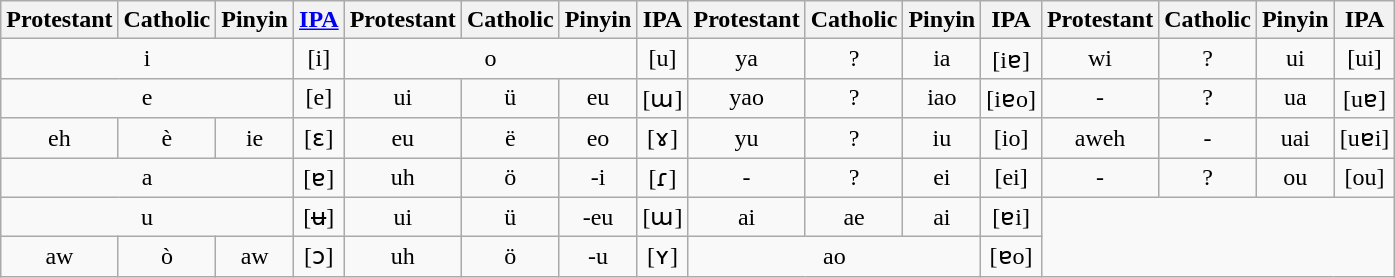<table class="wikitable" style="text-align: center">
<tr>
<th>Protestant</th>
<th>Catholic</th>
<th>Pinyin</th>
<th><a href='#'>IPA</a></th>
<th>Protestant</th>
<th>Catholic</th>
<th>Pinyin</th>
<th>IPA</th>
<th>Protestant</th>
<th>Catholic</th>
<th>Pinyin</th>
<th>IPA</th>
<th>Protestant</th>
<th>Catholic</th>
<th>Pinyin</th>
<th>IPA</th>
</tr>
<tr>
<td colspan=3>i</td>
<td>[i]</td>
<td colspan=3>o</td>
<td>[u]</td>
<td>ya</td>
<td>?</td>
<td>ia</td>
<td>[iɐ]</td>
<td>wi</td>
<td>?</td>
<td>ui</td>
<td>[ui]</td>
</tr>
<tr>
<td colspan=3>e</td>
<td>[e]</td>
<td>ui</td>
<td>ü</td>
<td>eu</td>
<td>[ɯ]</td>
<td>yao</td>
<td>?</td>
<td>iao</td>
<td>[iɐo]</td>
<td>-</td>
<td>?</td>
<td>ua</td>
<td>[uɐ]</td>
</tr>
<tr>
<td>eh</td>
<td>è</td>
<td>ie</td>
<td>[ɛ]</td>
<td>eu</td>
<td>ë</td>
<td>eo</td>
<td>[ɤ]</td>
<td>yu</td>
<td>?</td>
<td>iu</td>
<td>[io]</td>
<td>aweh</td>
<td>-</td>
<td>uai</td>
<td>[uɐi]</td>
</tr>
<tr>
<td colspan=3>a</td>
<td>[ɐ]</td>
<td>uh</td>
<td>ö</td>
<td>-i</td>
<td>[ɾ]</td>
<td>-</td>
<td>?</td>
<td>ei</td>
<td>[ei]</td>
<td>-</td>
<td>?</td>
<td>ou</td>
<td>[ou]</td>
</tr>
<tr>
<td colspan=3>u</td>
<td>[ʉ]</td>
<td>ui</td>
<td>ü</td>
<td>-eu</td>
<td>[ɯ]</td>
<td>ai</td>
<td>ae</td>
<td>ai</td>
<td>[ɐi]</td>
</tr>
<tr>
<td>aw</td>
<td>ò</td>
<td>aw</td>
<td>[ɔ]</td>
<td>uh</td>
<td>ö</td>
<td>-u</td>
<td>[ʏ]</td>
<td colspan=3>ao</td>
<td>[ɐo]</td>
</tr>
</table>
